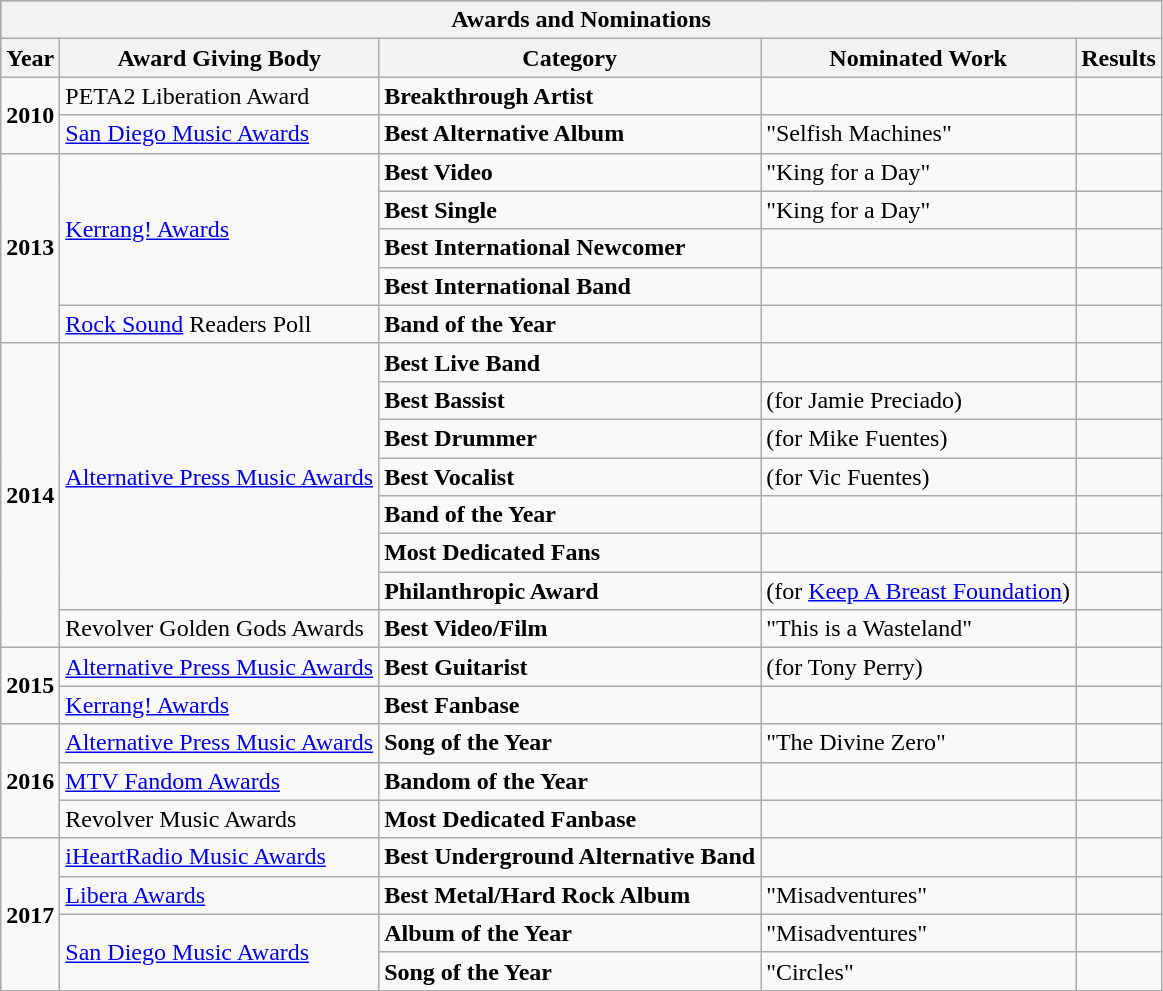<table class="wikitable">
<tr style="background:#75b2dd; text-align:center;">
<th colspan="5">Awards and Nominations</th>
</tr>
<tr>
<th>Year</th>
<th>Award Giving Body</th>
<th>Category</th>
<th>Nominated Work</th>
<th>Results</th>
</tr>
<tr>
<td rowspan=2><strong>2010</strong></td>
<td>PETA2 Liberation Award</td>
<td><strong>Breakthrough Artist</strong></td>
<td></td>
<td></td>
</tr>
<tr>
<td><a href='#'>San Diego Music Awards</a></td>
<td><strong>Best Alternative Album</strong></td>
<td>"Selfish Machines"</td>
<td></td>
</tr>
<tr>
<td rowspan=5><strong>2013</strong></td>
<td rowspan=4><a href='#'>Kerrang! Awards</a></td>
<td><strong>Best Video</strong></td>
<td>"King for a Day"</td>
<td></td>
</tr>
<tr>
<td><strong>Best Single</strong></td>
<td>"King for a Day"</td>
<td></td>
</tr>
<tr>
<td><strong>Best International Newcomer</strong></td>
<td></td>
<td></td>
</tr>
<tr>
<td><strong>Best International Band</strong></td>
<td></td>
<td></td>
</tr>
<tr>
<td><a href='#'>Rock Sound</a> Readers Poll</td>
<td><strong>Band of the Year</strong></td>
<td></td>
<td></td>
</tr>
<tr>
<td rowspan=8><strong>2014</strong></td>
<td rowspan=7><a href='#'>Alternative Press Music Awards</a></td>
<td><strong>Best Live Band</strong></td>
<td></td>
<td></td>
</tr>
<tr>
<td><strong>Best Bassist</strong></td>
<td>(for Jamie Preciado)</td>
<td></td>
</tr>
<tr>
<td><strong>Best Drummer</strong></td>
<td>(for Mike Fuentes)</td>
<td></td>
</tr>
<tr>
<td><strong>Best Vocalist</strong></td>
<td>(for Vic Fuentes)</td>
<td></td>
</tr>
<tr>
<td><strong>Band of the Year</strong></td>
<td></td>
<td></td>
</tr>
<tr>
<td><strong>Most Dedicated Fans</strong></td>
<td></td>
<td></td>
</tr>
<tr>
<td><strong>Philanthropic Award</strong></td>
<td>(for <a href='#'>Keep A Breast Foundation</a>)</td>
<td></td>
</tr>
<tr>
<td>Revolver Golden Gods Awards</td>
<td><strong>Best Video/Film</strong></td>
<td>"This is a Wasteland"</td>
<td></td>
</tr>
<tr>
<td rowspan=2><strong>2015</strong></td>
<td><a href='#'>Alternative Press Music Awards</a></td>
<td><strong>Best Guitarist</strong></td>
<td>(for Tony Perry)</td>
<td></td>
</tr>
<tr>
<td><a href='#'>Kerrang! Awards</a></td>
<td><strong>Best Fanbase</strong></td>
<td></td>
<td></td>
</tr>
<tr>
<td rowspan=3><strong>2016</strong></td>
<td><a href='#'>Alternative Press Music Awards</a></td>
<td><strong>Song of the Year</strong></td>
<td>"The Divine Zero"</td>
<td></td>
</tr>
<tr>
<td><a href='#'>MTV Fandom Awards</a></td>
<td><strong>Bandom of the Year</strong></td>
<td></td>
<td></td>
</tr>
<tr>
<td>Revolver Music Awards</td>
<td><strong>Most Dedicated Fanbase</strong></td>
<td></td>
<td></td>
</tr>
<tr>
<td rowspan=4><strong>2017</strong></td>
<td><a href='#'>iHeartRadio Music Awards</a></td>
<td><strong>Best Underground Alternative Band</strong></td>
<td></td>
<td></td>
</tr>
<tr>
<td><a href='#'>Libera Awards</a></td>
<td><strong>Best Metal/Hard Rock Album</strong></td>
<td>"Misadventures"</td>
<td></td>
</tr>
<tr>
<td rowspan=2><a href='#'>San Diego Music Awards</a></td>
<td><strong>Album of the Year</strong></td>
<td>"Misadventures"</td>
<td></td>
</tr>
<tr>
<td><strong>Song of the Year</strong></td>
<td>"Circles"</td>
<td></td>
</tr>
</table>
